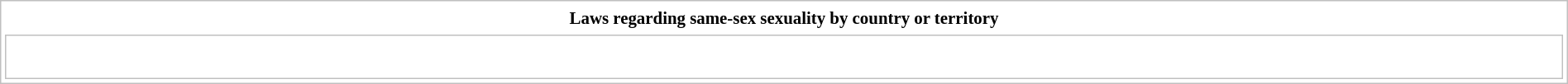<table class="collapsible collapsed" style="text-align: left; border: 1px solid silver; margin: 0.2em auto auto; width:100%; clear: both; padding: 1px;">
<tr>
<th style="font-size:87%; padding:0.2em 0.3em; text-align: center; "><span>Laws regarding same-sex sexuality by country or territory</span></th>
</tr>
<tr>
<td style="border: solid 1px silver; padding: 8px;"><br><div></div></td>
</tr>
</table>
